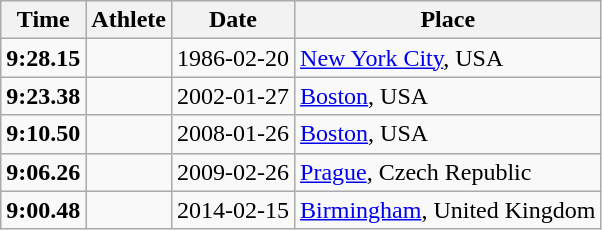<table class="wikitable">
<tr>
<th>Time</th>
<th>Athlete</th>
<th>Date</th>
<th>Place</th>
</tr>
<tr>
<td align="center"><strong>9:28.15</strong></td>
<td></td>
<td align="center">1986-02-20</td>
<td><a href='#'>New York City</a>, USA</td>
</tr>
<tr>
<td align="center"><strong>9:23.38</strong></td>
<td></td>
<td align="center">2002-01-27</td>
<td><a href='#'>Boston</a>, USA</td>
</tr>
<tr>
<td align="center"><strong>9:10.50</strong></td>
<td></td>
<td align="center">2008-01-26</td>
<td><a href='#'>Boston</a>, USA</td>
</tr>
<tr>
<td align="center"><strong>9:06.26</strong></td>
<td></td>
<td align="center">2009-02-26</td>
<td><a href='#'>Prague</a>, Czech Republic</td>
</tr>
<tr>
<td align="center"><strong>9:00.48</strong></td>
<td></td>
<td align="center">2014-02-15</td>
<td><a href='#'>Birmingham</a>, United Kingdom</td>
</tr>
</table>
